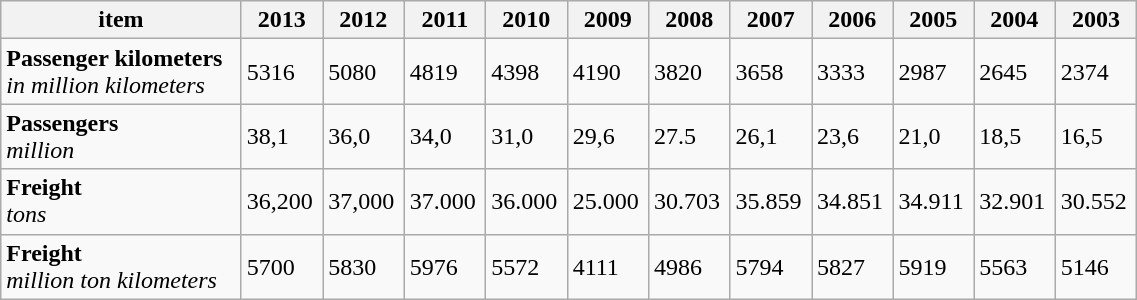<table class="wikitable" width="60%" ;">
<tr>
<th>item</th>
<th>2013</th>
<th>2012</th>
<th>2011</th>
<th>2010</th>
<th>2009</th>
<th>2008</th>
<th>2007</th>
<th>2006</th>
<th>2005</th>
<th>2004</th>
<th>2003</th>
</tr>
<tr>
<td><strong>Passenger kilometers</strong><br><em>in million kilometers</em></td>
<td>5316</td>
<td>5080</td>
<td>4819</td>
<td>4398</td>
<td>4190</td>
<td>3820</td>
<td>3658</td>
<td>3333</td>
<td>2987</td>
<td>2645</td>
<td>2374</td>
</tr>
<tr>
<td><strong>Passengers</strong><br><em>million</em></td>
<td>38,1</td>
<td>36,0</td>
<td>34,0</td>
<td>31,0</td>
<td>29,6</td>
<td>27.5</td>
<td>26,1</td>
<td>23,6</td>
<td>21,0</td>
<td>18,5</td>
<td>16,5</td>
</tr>
<tr>
<td><strong>Freight</strong> <br><em>tons</em></td>
<td>36,200</td>
<td>37,000</td>
<td>37.000</td>
<td>36.000</td>
<td>25.000</td>
<td>30.703</td>
<td>35.859</td>
<td>34.851</td>
<td>34.911</td>
<td>32.901</td>
<td>30.552</td>
</tr>
<tr>
<td><strong>Freight</strong> <br><em>million ton kilometers</em></td>
<td>5700</td>
<td>5830</td>
<td>5976</td>
<td>5572</td>
<td>4111</td>
<td>4986</td>
<td>5794</td>
<td>5827</td>
<td>5919</td>
<td>5563</td>
<td>5146</td>
</tr>
</table>
